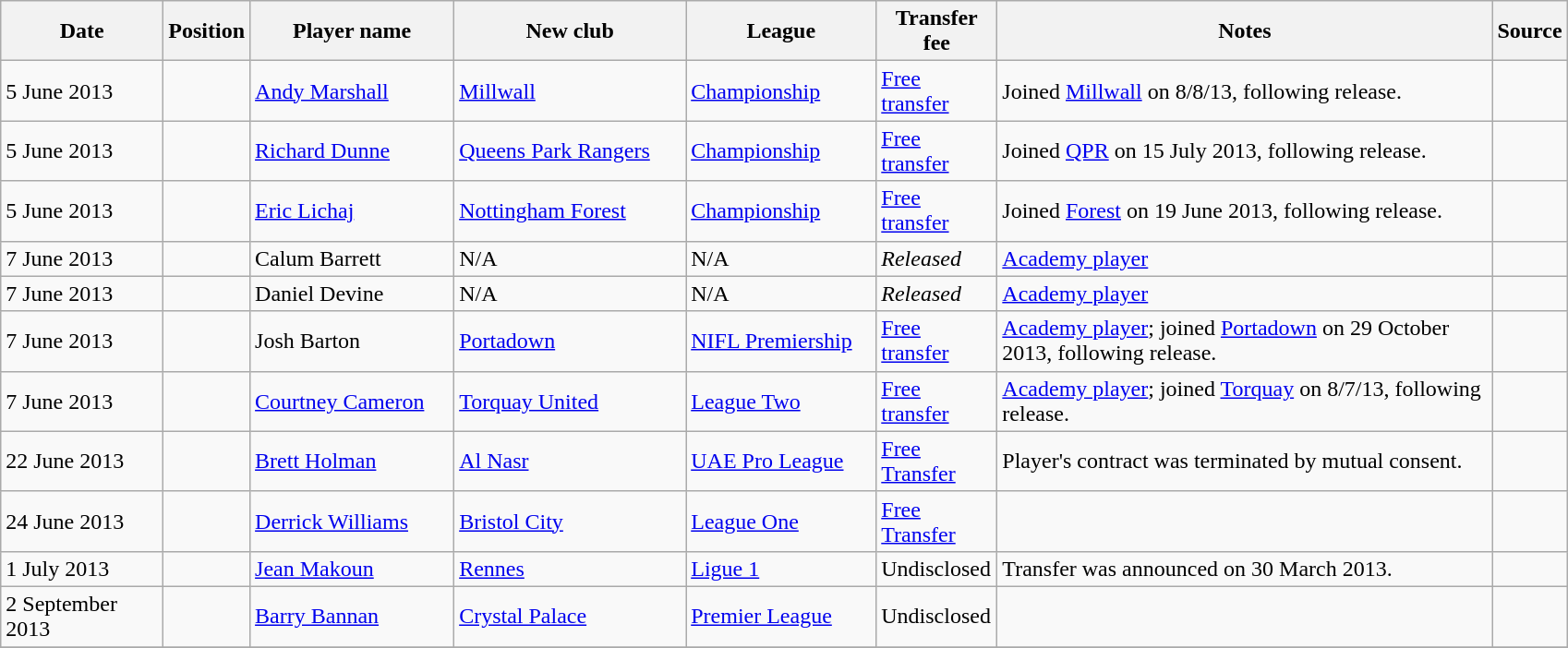<table class="wikitable">
<tr>
<th width=110>Date</th>
<th width=30>Position</th>
<th width=140>Player name</th>
<th width=160>New club</th>
<th width=130>League</th>
<th width=80>Transfer fee</th>
<th width=350>Notes</th>
<th width=10>Source</th>
</tr>
<tr>
<td>5 June 2013</td>
<td></td>
<td> <a href='#'>Andy Marshall</a></td>
<td> <a href='#'>Millwall</a></td>
<td> <a href='#'>Championship</a></td>
<td><a href='#'>Free transfer</a></td>
<td>Joined <a href='#'>Millwall</a> on 8/8/13, following release.</td>
<td></td>
</tr>
<tr>
<td>5 June 2013</td>
<td></td>
<td> <a href='#'>Richard Dunne</a></td>
<td> <a href='#'>Queens Park Rangers</a></td>
<td> <a href='#'>Championship</a></td>
<td><a href='#'>Free transfer</a></td>
<td>Joined <a href='#'>QPR</a> on 15 July 2013, following release.</td>
<td></td>
</tr>
<tr>
<td>5 June 2013</td>
<td></td>
<td> <a href='#'>Eric Lichaj</a></td>
<td> <a href='#'>Nottingham Forest</a></td>
<td> <a href='#'>Championship</a></td>
<td><a href='#'>Free transfer</a></td>
<td>Joined <a href='#'>Forest</a> on 19 June 2013, following release.</td>
<td></td>
</tr>
<tr>
<td>7 June 2013</td>
<td></td>
<td> Calum Barrett</td>
<td>N/A</td>
<td>N/A</td>
<td><em>Released</em></td>
<td><a href='#'>Academy player</a></td>
<td></td>
</tr>
<tr>
<td>7 June 2013</td>
<td></td>
<td> Daniel Devine</td>
<td>N/A</td>
<td>N/A</td>
<td><em>Released</em></td>
<td><a href='#'>Academy player</a></td>
<td></td>
</tr>
<tr>
<td>7 June 2013</td>
<td></td>
<td> Josh Barton</td>
<td> <a href='#'>Portadown</a></td>
<td> <a href='#'>NIFL Premiership</a></td>
<td><a href='#'>Free transfer</a></td>
<td><a href='#'>Academy player</a>; joined <a href='#'>Portadown</a> on 29 October 2013, following release.</td>
<td></td>
</tr>
<tr>
<td>7 June 2013</td>
<td></td>
<td> <a href='#'>Courtney Cameron</a></td>
<td> <a href='#'>Torquay United</a></td>
<td> <a href='#'>League Two</a></td>
<td><a href='#'>Free transfer</a></td>
<td><a href='#'>Academy player</a>; joined <a href='#'>Torquay</a> on 8/7/13, following release.</td>
<td></td>
</tr>
<tr>
<td>22 June 2013</td>
<td></td>
<td> <a href='#'>Brett Holman</a></td>
<td> <a href='#'>Al Nasr</a></td>
<td> <a href='#'>UAE Pro League</a></td>
<td><a href='#'>Free Transfer</a></td>
<td>Player's contract was terminated by mutual consent.</td>
<td></td>
</tr>
<tr>
<td>24 June 2013</td>
<td></td>
<td> <a href='#'>Derrick Williams</a></td>
<td> <a href='#'>Bristol City</a></td>
<td> <a href='#'>League One</a></td>
<td><a href='#'>Free Transfer</a></td>
<td></td>
<td></td>
</tr>
<tr>
<td>1 July 2013</td>
<td></td>
<td> <a href='#'>Jean Makoun</a></td>
<td> <a href='#'>Rennes</a></td>
<td> <a href='#'>Ligue 1</a></td>
<td>Undisclosed</td>
<td>Transfer was announced on 30 March 2013.</td>
<td></td>
</tr>
<tr>
<td>2 September 2013</td>
<td></td>
<td> <a href='#'>Barry Bannan</a></td>
<td> <a href='#'>Crystal Palace</a></td>
<td> <a href='#'>Premier League</a></td>
<td>Undisclosed</td>
<td></td>
<td></td>
</tr>
<tr>
</tr>
</table>
